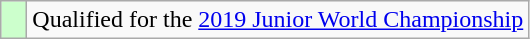<table class="wikitable" style="text-align: left;">
<tr>
<td width=10px bgcolor=#ccffcc></td>
<td>Qualified for the <a href='#'>2019 Junior World Championship</a></td>
</tr>
</table>
